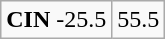<table class="wikitable" style="margin-right: auto; margin-right: auto; border: none;">
<tr align="center">
</tr>
<tr align="center">
<td><strong>CIN</strong> -25.5</td>
<td>55.5</td>
</tr>
</table>
